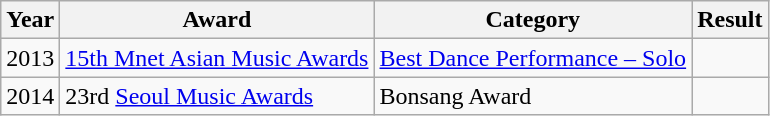<table class="wikitable">
<tr>
<th>Year</th>
<th>Award</th>
<th>Category</th>
<th>Result</th>
</tr>
<tr>
<td>2013</td>
<td><a href='#'>15th Mnet Asian Music Awards</a></td>
<td><a href='#'>Best Dance Performance – Solo</a></td>
<td></td>
</tr>
<tr>
<td>2014</td>
<td>23rd <a href='#'>Seoul Music Awards</a></td>
<td>Bonsang Award</td>
<td></td>
</tr>
</table>
